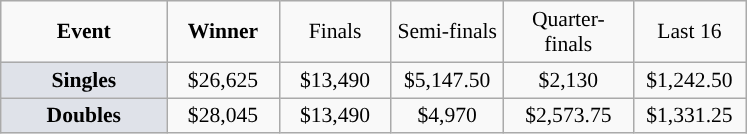<table class=wikitable style="font-size:90%;text-align:center">
<tr>
<td style="width:104px;"><strong>Event</strong></td>
<td style="width:68px;"><strong>Winner</strong></td>
<td style="width:68px;">Finals</td>
<td style="width:68px;">Semi-finals</td>
<td style="width:80px;">Quarter-finals</td>
<td style="width:68px;">Last 16</td>
</tr>
<tr>
<td style="background:#dfe2e9;"><strong>Singles</strong></td>
<td>$26,625</td>
<td>$13,490</td>
<td>$5,147.50</td>
<td>$2,130</td>
<td>$1,242.50</td>
</tr>
<tr>
<td style="background:#dfe2e9;"><strong>Doubles</strong></td>
<td>$28,045</td>
<td>$13,490</td>
<td>$4,970</td>
<td>$2,573.75</td>
<td>$1,331.25</td>
</tr>
</table>
